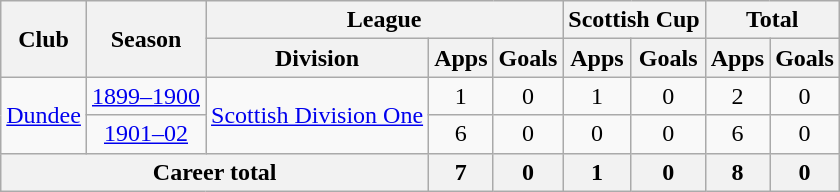<table class="wikitable" style="text-align: center;">
<tr>
<th rowspan="2">Club</th>
<th rowspan="2">Season</th>
<th colspan="3">League</th>
<th colspan="2">Scottish Cup</th>
<th colspan="2">Total</th>
</tr>
<tr>
<th>Division</th>
<th>Apps</th>
<th>Goals</th>
<th>Apps</th>
<th>Goals</th>
<th>Apps</th>
<th>Goals</th>
</tr>
<tr>
<td rowspan="2"><a href='#'>Dundee</a></td>
<td><a href='#'>1899–1900</a></td>
<td rowspan="2"><a href='#'>Scottish Division One</a></td>
<td>1</td>
<td>0</td>
<td>1</td>
<td>0</td>
<td>2</td>
<td>0</td>
</tr>
<tr>
<td><a href='#'>1901–02</a></td>
<td>6</td>
<td>0</td>
<td>0</td>
<td>0</td>
<td>6</td>
<td>0</td>
</tr>
<tr>
<th colspan="3">Career total</th>
<th>7</th>
<th>0</th>
<th>1</th>
<th>0</th>
<th>8</th>
<th>0</th>
</tr>
</table>
